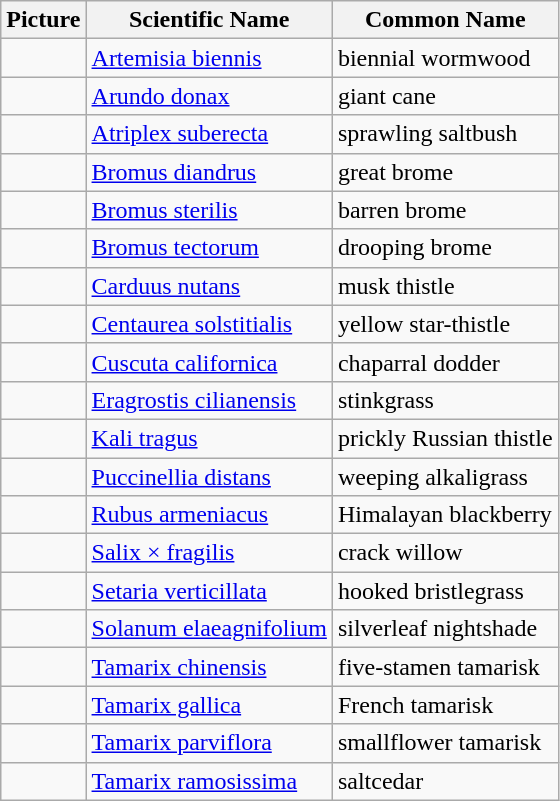<table class="wikitable sortable">
<tr>
<th class=unsortable><strong>Picture</strong></th>
<th><strong>Scientific Name</strong></th>
<th><strong>Common Name</strong></th>
</tr>
<tr>
<td></td>
<td><a href='#'>Artemisia biennis</a></td>
<td>biennial wormwood</td>
</tr>
<tr>
<td></td>
<td><a href='#'>Arundo donax</a></td>
<td>giant cane</td>
</tr>
<tr>
<td></td>
<td><a href='#'>Atriplex suberecta</a></td>
<td>sprawling saltbush</td>
</tr>
<tr>
<td></td>
<td><a href='#'>Bromus diandrus</a></td>
<td>great brome</td>
</tr>
<tr>
<td></td>
<td><a href='#'>Bromus sterilis</a></td>
<td>barren brome</td>
</tr>
<tr>
<td></td>
<td><a href='#'>Bromus tectorum</a></td>
<td>drooping brome</td>
</tr>
<tr>
<td></td>
<td><a href='#'>Carduus nutans</a></td>
<td>musk thistle</td>
</tr>
<tr>
<td></td>
<td><a href='#'>Centaurea solstitialis</a></td>
<td>yellow star-thistle</td>
</tr>
<tr>
<td></td>
<td><a href='#'>Cuscuta californica</a></td>
<td>chaparral dodder</td>
</tr>
<tr>
<td></td>
<td><a href='#'>Eragrostis cilianensis</a></td>
<td>stinkgrass</td>
</tr>
<tr>
<td></td>
<td><a href='#'>Kali tragus</a></td>
<td>prickly Russian thistle</td>
</tr>
<tr>
<td></td>
<td><a href='#'>Puccinellia distans</a></td>
<td>weeping alkaligrass</td>
</tr>
<tr>
<td></td>
<td><a href='#'>Rubus armeniacus</a></td>
<td>Himalayan blackberry</td>
</tr>
<tr>
<td></td>
<td><a href='#'>Salix × fragilis</a></td>
<td>crack willow</td>
</tr>
<tr>
<td></td>
<td><a href='#'>Setaria verticillata</a></td>
<td>hooked bristlegrass</td>
</tr>
<tr>
<td></td>
<td><a href='#'>Solanum elaeagnifolium</a></td>
<td>silverleaf nightshade</td>
</tr>
<tr>
<td></td>
<td><a href='#'>Tamarix chinensis</a></td>
<td>five-stamen tamarisk</td>
</tr>
<tr>
<td></td>
<td><a href='#'>Tamarix gallica</a></td>
<td>French tamarisk</td>
</tr>
<tr>
<td></td>
<td><a href='#'>Tamarix parviflora</a></td>
<td>smallflower tamarisk</td>
</tr>
<tr>
<td></td>
<td><a href='#'>Tamarix ramosissima</a></td>
<td>saltcedar</td>
</tr>
</table>
